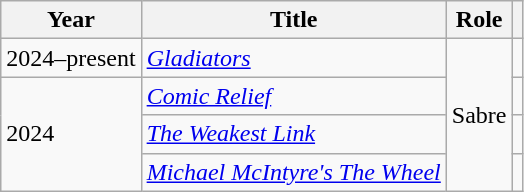<table class="wikitable sortable">
<tr>
<th>Year</th>
<th>Title</th>
<th>Role</th>
<th></th>
</tr>
<tr>
<td>2024–present</td>
<td><em><a href='#'>Gladiators</a></em></td>
<td rowspan=4>Sabre</td>
<td></td>
</tr>
<tr>
<td rowspan=3>2024</td>
<td><em><a href='#'>Comic Relief</a></em></td>
<td></td>
</tr>
<tr>
<td><em><a href='#'>The Weakest Link</a></em></td>
<td></td>
</tr>
<tr>
<td><em><a href='#'>Michael McIntyre's The Wheel</a></em></td>
<td></td>
</tr>
</table>
